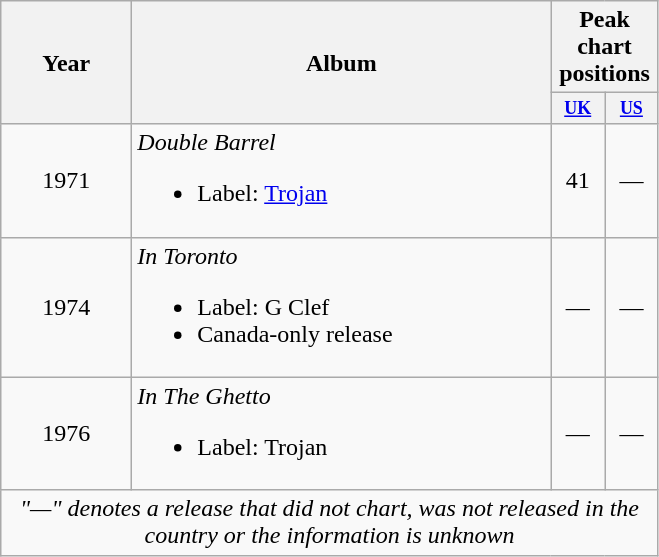<table class="wikitable" style="text-align:center;">
<tr>
<th rowspan="2" style="width: 5em">Year</th>
<th rowspan="2" style="width: 17em">Album</th>
<th colspan="2">Peak chart positions</th>
</tr>
<tr>
<th style="width:2.5em;font-size:75%;"><a href='#'>UK</a><br></th>
<th style="width:2.5em;font-size:75%;"><a href='#'>US</a><br></th>
</tr>
<tr>
<td>1971</td>
<td style="text-align: left"><em>Double Barrel</em><br><ul><li>Label: <a href='#'>Trojan</a></li></ul></td>
<td>41</td>
<td>—</td>
</tr>
<tr>
<td>1974</td>
<td style="text-align: left"><em>In Toronto</em><br><ul><li>Label: G Clef</li><li>Canada-only release</li></ul></td>
<td>—</td>
<td>—</td>
</tr>
<tr>
<td>1976</td>
<td style="text-align: left"><em>In The Ghetto</em><br><ul><li>Label: Trojan</li></ul></td>
<td>—</td>
<td>—</td>
</tr>
<tr>
<td colspan="4"><em>"—" denotes a release that did not chart, was not released in the country or the information is unknown</em></td>
</tr>
</table>
